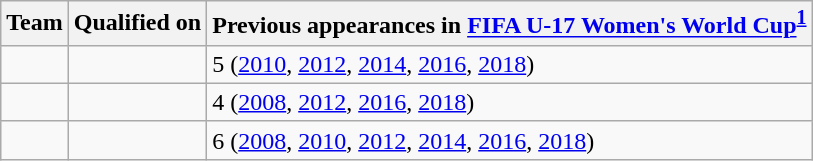<table class="wikitable sortable">
<tr>
<th>Team</th>
<th>Qualified on</th>
<th data-sort-type="number">Previous appearances in <a href='#'>FIFA U-17 Women's World Cup</a><sup><strong><a href='#'>1</a></strong></sup></th>
</tr>
<tr>
<td></td>
<td></td>
<td>5 (<a href='#'>2010</a>, <a href='#'>2012</a>, <a href='#'>2014</a>, <a href='#'>2016</a>, <a href='#'>2018</a>)</td>
</tr>
<tr>
<td></td>
<td></td>
<td>4 (<a href='#'>2008</a>, <a href='#'>2012</a>, <a href='#'>2016</a>, <a href='#'>2018</a>)</td>
</tr>
<tr>
<td></td>
<td></td>
<td>6 (<a href='#'>2008</a>, <a href='#'>2010</a>, <a href='#'>2012</a>, <a href='#'>2014</a>, <a href='#'>2016</a>, <a href='#'>2018</a>)</td>
</tr>
</table>
